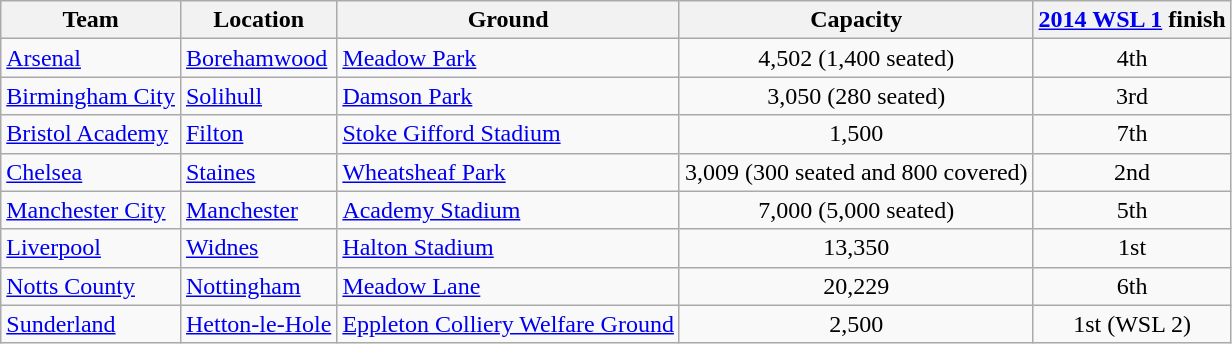<table class="wikitable sortable">
<tr>
<th>Team</th>
<th>Location</th>
<th>Ground</th>
<th>Capacity</th>
<th data-sort-type=number><a href='#'>2014 WSL 1</a> finish</th>
</tr>
<tr>
<td><a href='#'>Arsenal</a></td>
<td><a href='#'>Borehamwood</a></td>
<td><a href='#'>Meadow Park</a></td>
<td style="text-align:center">4,502 (1,400 seated)</td>
<td style="text-align:center">4th</td>
</tr>
<tr>
<td><a href='#'>Birmingham City</a></td>
<td><a href='#'>Solihull</a></td>
<td><a href='#'>Damson Park</a></td>
<td style="text-align:center">3,050 (280 seated)</td>
<td style="text-align:center">3rd</td>
</tr>
<tr>
<td><a href='#'>Bristol Academy</a></td>
<td><a href='#'>Filton</a></td>
<td><a href='#'>Stoke Gifford Stadium</a></td>
<td style="text-align:center">1,500</td>
<td style="text-align:center">7th</td>
</tr>
<tr>
<td><a href='#'>Chelsea</a></td>
<td><a href='#'>Staines</a></td>
<td><a href='#'>Wheatsheaf Park</a></td>
<td style="text-align:center">3,009 (300 seated and 800 covered)</td>
<td style="text-align:center">2nd</td>
</tr>
<tr>
<td><a href='#'>Manchester City</a></td>
<td><a href='#'>Manchester</a></td>
<td><a href='#'>Academy Stadium</a></td>
<td style="text-align:center">7,000 (5,000 seated)</td>
<td style="text-align:center">5th</td>
</tr>
<tr>
<td><a href='#'>Liverpool</a></td>
<td><a href='#'>Widnes</a></td>
<td><a href='#'>Halton Stadium</a></td>
<td style="text-align:center">13,350</td>
<td style="text-align:center">1st</td>
</tr>
<tr>
<td><a href='#'>Notts County</a></td>
<td><a href='#'>Nottingham</a></td>
<td><a href='#'>Meadow Lane</a></td>
<td style="text-align:center">20,229</td>
<td style="text-align:center">6th</td>
</tr>
<tr>
<td><a href='#'>Sunderland</a></td>
<td><a href='#'>Hetton-le-Hole</a></td>
<td><a href='#'>Eppleton Colliery Welfare Ground</a></td>
<td style="text-align:center">2,500</td>
<td style="text-align:center">1st (WSL 2)</td>
</tr>
</table>
